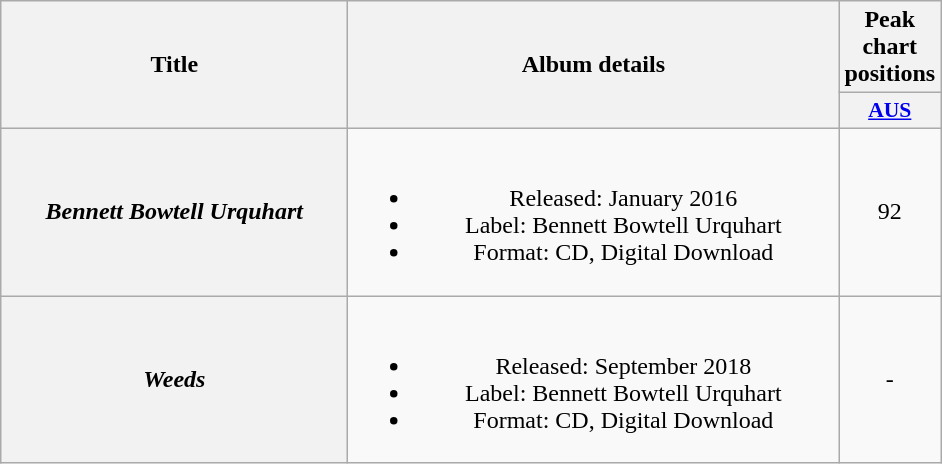<table class="wikitable plainrowheaders" style="text-align:center;" border="1">
<tr>
<th scope="col" rowspan="2" style="width:14em;">Title</th>
<th scope="col" rowspan="2" style="width:20em;">Album details</th>
<th scope="col" colspan="1">Peak chart positions</th>
</tr>
<tr>
<th scope="col" style="width:3em;font-size:90%;"><a href='#'>AUS</a><br></th>
</tr>
<tr>
<th scope="row"><em>Bennett Bowtell Urquhart</em></th>
<td><br><ul><li>Released: January 2016</li><li>Label: Bennett Bowtell Urquhart</li><li>Format: CD, Digital Download</li></ul></td>
<td>92</td>
</tr>
<tr>
<th scope="row"><em>Weeds</em></th>
<td><br><ul><li>Released: September 2018</li><li>Label: Bennett Bowtell Urquhart</li><li>Format: CD, Digital Download</li></ul></td>
<td>-</td>
</tr>
</table>
